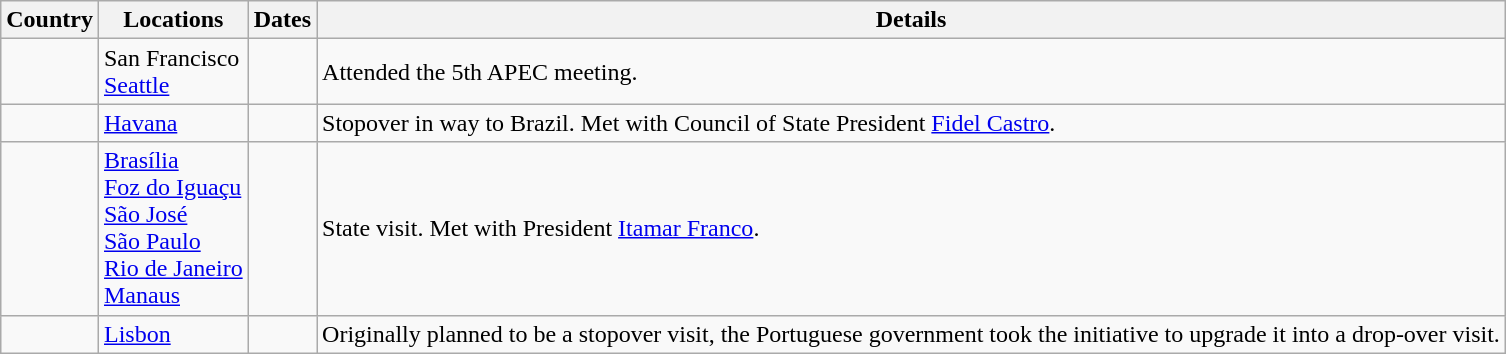<table class="wikitable sortable">
<tr>
<th scope=col>Country</th>
<th scope=col>Locations</th>
<th scope=col>Dates</th>
<th scope=col>Details</th>
</tr>
<tr>
<td></td>
<td>San Francisco<br><a href='#'>Seattle</a></td>
<td></td>
<td>Attended the 5th APEC meeting.</td>
</tr>
<tr>
<td></td>
<td><a href='#'>Havana</a></td>
<td></td>
<td>Stopover in way to Brazil. Met with Council of State President <a href='#'>Fidel Castro</a>.</td>
</tr>
<tr>
<td></td>
<td><a href='#'>Brasília</a><br><a href='#'>Foz do Iguaçu</a><br><a href='#'>São José</a><br><a href='#'>São Paulo</a><br><a href='#'>Rio de Janeiro</a><br><a href='#'>Manaus</a></td>
<td></td>
<td>State visit. Met with President <a href='#'>Itamar Franco</a>.</td>
</tr>
<tr>
<td></td>
<td><a href='#'>Lisbon</a></td>
<td></td>
<td>Originally planned to be a stopover visit, the Portuguese government took the initiative to upgrade it into a drop-over visit.</td>
</tr>
</table>
